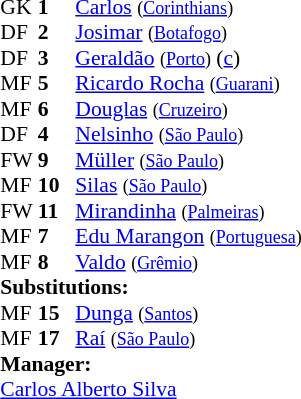<table cellspacing="0" cellpadding="0" style="font-size:90%; margin:0.2em auto;">
<tr>
<th width="25"></th>
<th width="25"></th>
</tr>
<tr>
<td>GK</td>
<td><strong>1</strong></td>
<td><a href='#'>Carlos</a> <small>(<a href='#'>Corinthians</a>)</small></td>
</tr>
<tr>
<td>DF</td>
<td><strong>2</strong></td>
<td><a href='#'>Josimar</a> <small>(<a href='#'>Botafogo</a>)</small></td>
<td></td>
</tr>
<tr>
<td>DF</td>
<td><strong>3</strong></td>
<td><a href='#'>Geraldão</a> <small>(<a href='#'>Porto</a>)</small> (<a href='#'>c</a>)</td>
</tr>
<tr>
<td>MF</td>
<td><strong>5</strong></td>
<td><a href='#'>Ricardo Rocha</a> <small>(<a href='#'>Guarani</a>)</small></td>
</tr>
<tr>
<td>MF</td>
<td><strong>6</strong></td>
<td><a href='#'>Douglas</a> <small>(<a href='#'>Cruzeiro</a>)</small></td>
</tr>
<tr>
<td>DF</td>
<td><strong>4</strong></td>
<td><a href='#'>Nelsinho</a> <small>(<a href='#'>São Paulo</a>)</small></td>
</tr>
<tr>
<td>FW</td>
<td><strong>9</strong></td>
<td><a href='#'>Müller</a> <small>(<a href='#'>São Paulo</a>)</small></td>
</tr>
<tr>
<td>MF</td>
<td><strong>10</strong></td>
<td><a href='#'>Silas</a> <small>(<a href='#'>São Paulo</a>)</small></td>
<td></td>
<td></td>
</tr>
<tr>
<td>FW</td>
<td><strong>11</strong></td>
<td><a href='#'>Mirandinha</a> <small>(<a href='#'>Palmeiras</a>)</small></td>
</tr>
<tr>
<td>MF</td>
<td><strong>7</strong></td>
<td><a href='#'>Edu Marangon</a> <small>(<a href='#'>Portuguesa</a>)</small></td>
<td></td>
<td></td>
</tr>
<tr>
<td>MF</td>
<td><strong>8</strong></td>
<td><a href='#'>Valdo</a> <small>(<a href='#'>Grêmio</a>)</small></td>
</tr>
<tr>
<td colspan=3><strong>Substitutions:</strong></td>
</tr>
<tr>
<td>MF</td>
<td><strong>15</strong></td>
<td><a href='#'>Dunga</a> <small>(<a href='#'>Santos</a>)</small></td>
<td></td>
<td></td>
</tr>
<tr>
<td>MF</td>
<td><strong>17</strong></td>
<td><a href='#'>Raí</a> <small>(<a href='#'>São Paulo</a>)</small></td>
<td></td>
<td></td>
</tr>
<tr>
<td colspan=3><strong>Manager:</strong></td>
</tr>
<tr>
<td colspan=4><a href='#'>Carlos Alberto Silva</a></td>
</tr>
</table>
